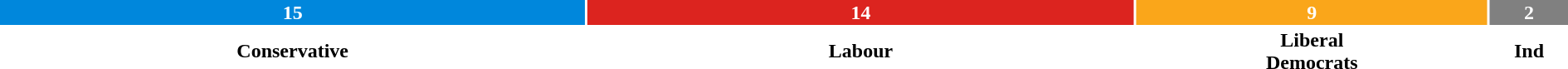<table style="width:100%; text-align:center;">
<tr style="color:white;">
<td style="background:#0087dc; width:37.5%;"><strong>15</strong></td>
<td style="background:#dc241f; width:35.0%;"><strong>14</strong></td>
<td style="background:#faa61a; width:22.5%;"><strong>9</strong></td>
<td style="background:grey; width:5.0%;"><strong>2</strong></td>
</tr>
<tr>
<td><span><strong>Conservative</strong></span></td>
<td><span><strong>Labour</strong></span></td>
<td><span><strong>Liberal<br>Democrats</strong></span></td>
<td><span><strong>Ind</strong></span></td>
</tr>
</table>
